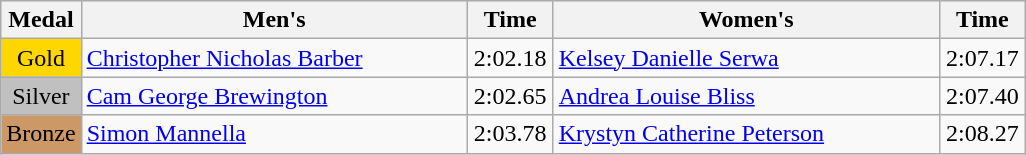<table class="wikitable" style="text-align:center">
<tr bgcolor="#efefef">
<th>Medal</th>
<th width="250">Men's</th>
<th width="50">Time</th>
<th width="250">Women's</th>
<th width="50">Time</th>
</tr>
<tr>
<td bgcolor="gold">Gold</td>
<td style="text-align:left"> <a href='#'>Christopher Nicholas Barber</a></td>
<td>2:02.18</td>
<td style="text-align:left"> <a href='#'>Kelsey Danielle Serwa</a></td>
<td>2:07.17</td>
</tr>
<tr>
<td bgcolor="silver">Silver</td>
<td style="text-align:left"> <a href='#'>Cam George Brewington</a></td>
<td>2:02.65</td>
<td style="text-align:left"> <a href='#'>Andrea Louise Bliss</a></td>
<td>2:07.40</td>
</tr>
<tr>
<td bgcolor="CC9966">Bronze</td>
<td style="text-align:left"> <a href='#'>Simon Mannella</a></td>
<td>2:03.78</td>
<td style="text-align:left"> <a href='#'>Krystyn Catherine Peterson</a></td>
<td>2:08.27</td>
</tr>
</table>
